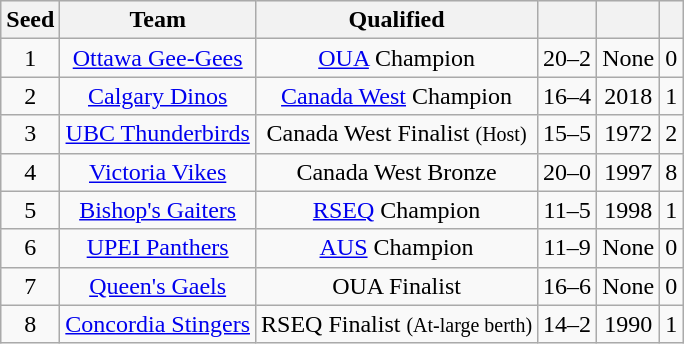<table class="wikitable sortable" style="text-align: center;">
<tr bgcolor="#efefef" align=center>
<th align=left>Seed</th>
<th align=left>Team</th>
<th align=left>Qualified</th>
<th align=left></th>
<th align=left></th>
<th align=left></th>
</tr>
<tr align=center>
<td>1</td>
<td><a href='#'>Ottawa Gee-Gees</a></td>
<td><a href='#'>OUA</a> Champion</td>
<td>20–2</td>
<td>None</td>
<td>0</td>
</tr>
<tr align=center>
<td>2</td>
<td><a href='#'>Calgary Dinos</a></td>
<td><a href='#'>Canada West</a> Champion</td>
<td>16–4</td>
<td>2018</td>
<td>1</td>
</tr>
<tr align=center>
<td>3</td>
<td><a href='#'>UBC Thunderbirds</a></td>
<td>Canada West Finalist <small>(Host)</small></td>
<td>15–5</td>
<td>1972</td>
<td>2</td>
</tr>
<tr align=center>
<td>4</td>
<td><a href='#'>Victoria Vikes</a></td>
<td>Canada West Bronze</td>
<td>20–0</td>
<td>1997</td>
<td>8</td>
</tr>
<tr align=center>
<td>5</td>
<td><a href='#'>Bishop's Gaiters</a></td>
<td><a href='#'>RSEQ</a> Champion</td>
<td>11–5</td>
<td>1998</td>
<td>1</td>
</tr>
<tr align=center>
<td>6</td>
<td><a href='#'>UPEI Panthers</a></td>
<td><a href='#'>AUS</a> Champion</td>
<td>11–9</td>
<td>None</td>
<td>0</td>
</tr>
<tr align=center>
<td>7</td>
<td><a href='#'>Queen's Gaels</a></td>
<td>OUA Finalist</td>
<td>16–6</td>
<td>None</td>
<td>0</td>
</tr>
<tr align=center>
<td>8</td>
<td><a href='#'>Concordia Stingers</a></td>
<td>RSEQ Finalist <small>(At-large berth)</small></td>
<td>14–2</td>
<td>1990</td>
<td>1</td>
</tr>
</table>
